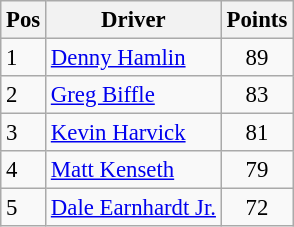<table class="sortable wikitable " style="font-size: 95%;">
<tr>
<th>Pos</th>
<th>Driver</th>
<th>Points</th>
</tr>
<tr>
<td>1</td>
<td><a href='#'>Denny Hamlin</a></td>
<td style="text-align:center;">89</td>
</tr>
<tr>
<td>2</td>
<td><a href='#'>Greg Biffle</a></td>
<td style="text-align:center;">83</td>
</tr>
<tr>
<td>3</td>
<td><a href='#'>Kevin Harvick</a></td>
<td style="text-align:center;">81</td>
</tr>
<tr>
<td>4</td>
<td><a href='#'>Matt Kenseth</a></td>
<td style="text-align:center;">79</td>
</tr>
<tr>
<td>5</td>
<td><a href='#'>Dale Earnhardt Jr.</a></td>
<td style="text-align:center;">72</td>
</tr>
</table>
